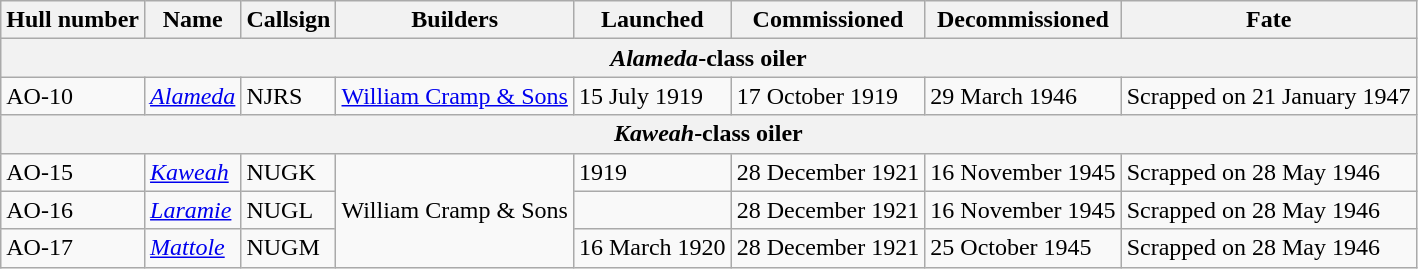<table class="wikitable">
<tr>
<th>Hull number</th>
<th>Name</th>
<th>Callsign</th>
<th>Builders</th>
<th>Launched</th>
<th>Commissioned</th>
<th>Decommissioned</th>
<th>Fate</th>
</tr>
<tr>
<th colspan="8"><em>Alameda</em>-class oiler</th>
</tr>
<tr>
<td>AO-10</td>
<td><a href='#'><em>Alameda</em></a></td>
<td>NJRS</td>
<td><a href='#'>William Cramp & Sons</a></td>
<td>15 July 1919</td>
<td>17 October 1919</td>
<td>29 March 1946</td>
<td>Scrapped on 21 January 1947</td>
</tr>
<tr>
<th colspan="8"><em>Kaweah</em>-class oiler</th>
</tr>
<tr>
<td>AO-15</td>
<td><em><a href='#'>Kaweah</a></em></td>
<td>NUGK</td>
<td rowspan="3">William Cramp & Sons</td>
<td>1919</td>
<td>28 December 1921</td>
<td>16 November 1945</td>
<td>Scrapped on 28 May 1946</td>
</tr>
<tr>
<td>AO-16</td>
<td><em><a href='#'>Laramie</a></em></td>
<td>NUGL</td>
<td></td>
<td>28 December 1921</td>
<td>16 November 1945</td>
<td>Scrapped on 28 May 1946</td>
</tr>
<tr>
<td>AO-17</td>
<td><em><a href='#'>Mattole</a></em></td>
<td>NUGM</td>
<td>16 March 1920</td>
<td>28 December 1921</td>
<td>25 October 1945</td>
<td>Scrapped on 28 May 1946</td>
</tr>
</table>
